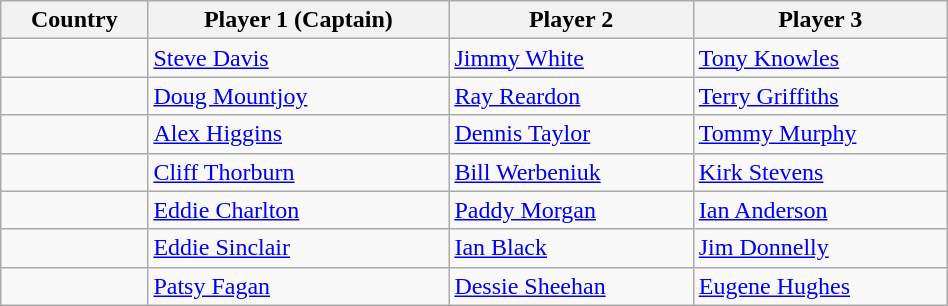<table class="wikitable" width=50%>
<tr>
<th>Country</th>
<th>Player 1 (Captain)</th>
<th>Player 2</th>
<th>Player 3</th>
</tr>
<tr bgcolor=>
<td align="center"></td>
<td><a href='#'>Steve Davis</a></td>
<td><a href='#'>Jimmy White</a></td>
<td><a href='#'>Tony Knowles</a></td>
</tr>
<tr bgcolor=>
<td align="center"></td>
<td><a href='#'>Doug Mountjoy</a></td>
<td><a href='#'>Ray Reardon</a></td>
<td><a href='#'>Terry Griffiths</a></td>
</tr>
<tr bgcolor=>
<td align="center"></td>
<td><a href='#'>Alex Higgins</a></td>
<td><a href='#'>Dennis Taylor</a></td>
<td><a href='#'>Tommy Murphy</a></td>
</tr>
<tr bgcolor=>
<td align="center"></td>
<td><a href='#'>Cliff Thorburn</a></td>
<td><a href='#'>Bill Werbeniuk</a></td>
<td><a href='#'>Kirk Stevens</a></td>
</tr>
<tr bgcolor=>
<td align="center"></td>
<td><a href='#'>Eddie Charlton</a></td>
<td><a href='#'>Paddy Morgan</a></td>
<td><a href='#'>Ian Anderson</a></td>
</tr>
<tr bgcolor=>
<td align="center"></td>
<td><a href='#'>Eddie Sinclair</a></td>
<td><a href='#'>Ian Black</a></td>
<td><a href='#'>Jim Donnelly</a></td>
</tr>
<tr bgcolor=>
<td align="center"></td>
<td><a href='#'>Patsy Fagan</a></td>
<td><a href='#'>Dessie Sheehan</a></td>
<td><a href='#'>Eugene Hughes</a></td>
</tr>
</table>
